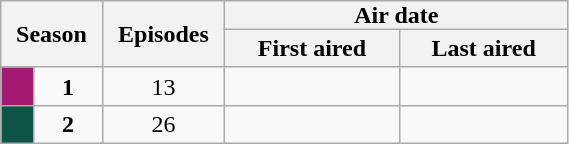<table class="wikitable" width="30%">
<tr>
<th style="padding:0 8px;" rowspan="2" colspan="2">Season</th>
<th style="padding:0 8px;" rowspan="2">Episodes</th>
<th style="padding:0 80px;" colspan="2">Air date</th>
</tr>
<tr>
<th>First aired</th>
<th>Last aired</th>
</tr>
<tr>
<td height="10px"  bgcolor=#A41971></td>
<td align="center"><strong>1</strong></td>
<td align="center">13</td>
<td align="center"></td>
<td align="center"></td>
</tr>
<tr>
<td height="10px"  bgcolor=#0F5546></td>
<td align="center"><strong>2</strong></td>
<td align="center">26</td>
<td align="center"></td>
<td align="center"></td>
</tr>
</table>
